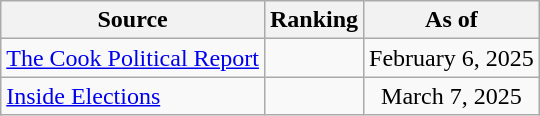<table class="wikitable" style="text-align:center">
<tr>
<th>Source</th>
<th>Ranking</th>
<th>As of</th>
</tr>
<tr>
<td align=left><a href='#'>The Cook Political Report</a></td>
<td></td>
<td>February 6, 2025</td>
</tr>
<tr>
<td align=left><a href='#'>Inside Elections</a></td>
<td></td>
<td>March 7, 2025</td>
</tr>
</table>
